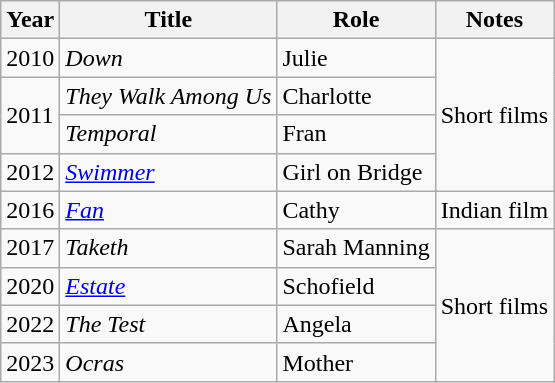<table class="wikitable sortable">
<tr>
<th>Year</th>
<th>Title</th>
<th>Role</th>
<th class="unsortable">Notes</th>
</tr>
<tr>
<td>2010</td>
<td><em>Down</em></td>
<td>Julie</td>
<td rowspan="4">Short films</td>
</tr>
<tr>
<td rowspan="2">2011</td>
<td><em>They Walk Among Us</em></td>
<td>Charlotte</td>
</tr>
<tr>
<td><em>Temporal</em></td>
<td>Fran</td>
</tr>
<tr>
<td>2012</td>
<td><em><a href='#'>Swimmer</a></em></td>
<td>Girl on Bridge</td>
</tr>
<tr>
<td>2016</td>
<td><em><a href='#'>Fan</a></em></td>
<td>Cathy</td>
<td>Indian film</td>
</tr>
<tr>
<td>2017</td>
<td><em>Taketh</em></td>
<td>Sarah Manning</td>
<td rowspan="4">Short films</td>
</tr>
<tr>
<td>2020</td>
<td><em><a href='#'>Estate</a></em></td>
<td>Schofield</td>
</tr>
<tr>
<td>2022</td>
<td><em>The Test</em></td>
<td>Angela</td>
</tr>
<tr>
<td>2023</td>
<td><em>Ocras</em></td>
<td>Mother</td>
</tr>
</table>
